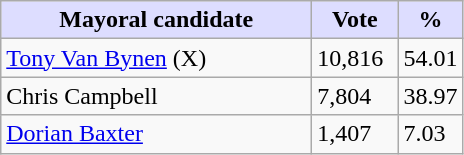<table class="wikitable">
<tr>
<th style="background:#ddf; width:200px;">Mayoral candidate </th>
<th style="background:#ddf; width:50px;">Vote</th>
<th style="background:#ddf; width:30px;">%</th>
</tr>
<tr>
<td><a href='#'>Tony Van Bynen</a> (X)</td>
<td>10,816</td>
<td>54.01</td>
</tr>
<tr>
<td>Chris Campbell</td>
<td>7,804</td>
<td>38.97</td>
</tr>
<tr>
<td><a href='#'>Dorian Baxter</a></td>
<td>1,407</td>
<td>7.03</td>
</tr>
</table>
